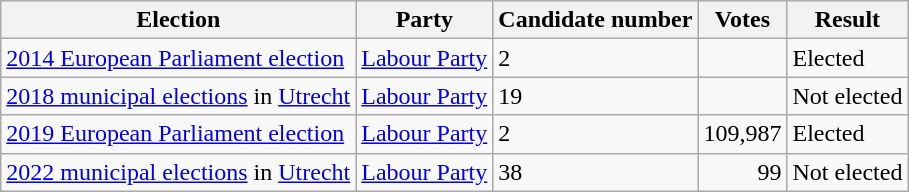<table class="wikitable sortable">
<tr>
<th>Election</th>
<th>Party</th>
<th>Candidate number</th>
<th>Votes</th>
<th>Result</th>
</tr>
<tr>
<td><a href='#'>2014 European Parliament election</a></td>
<td><a href='#'>Labour Party</a></td>
<td>2</td>
<td style=text-align:right></td>
<td>Elected</td>
</tr>
<tr>
<td><a href='#'>2018 municipal elections</a> in <a href='#'>Utrecht</a></td>
<td><a href='#'>Labour Party</a></td>
<td>19</td>
<td style=text-align:right></td>
<td>Not elected</td>
</tr>
<tr>
<td><a href='#'>2019 European Parliament election</a></td>
<td><a href='#'>Labour Party</a></td>
<td>2</td>
<td style=text-align:right>109,987</td>
<td>Elected</td>
</tr>
<tr>
<td><a href='#'>2022 municipal elections</a> in <a href='#'>Utrecht</a></td>
<td><a href='#'>Labour Party</a></td>
<td>38</td>
<td style=text-align:right>99</td>
<td>Not elected</td>
</tr>
</table>
